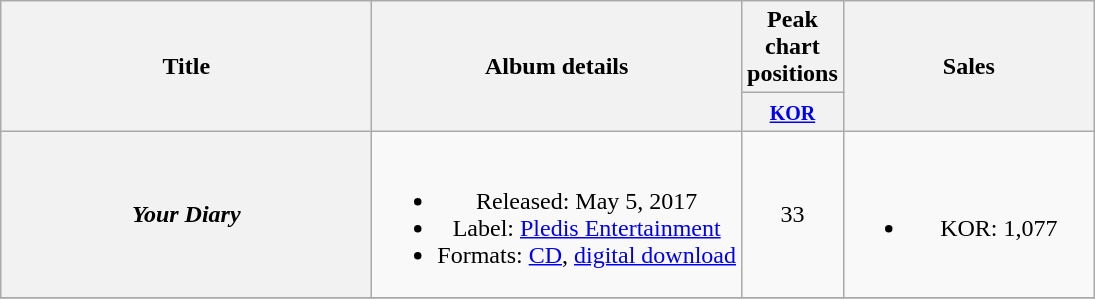<table class="wikitable plainrowheaders" style="text-align:center;">
<tr>
<th rowspan="2" scope="col" style="width:15em;">Title</th>
<th rowspan="2" scope="col">Album details</th>
<th scope="col" style="width:3em;">Peak chart positions</th>
<th rowspan="2" scope="col" style="width:10em;">Sales</th>
</tr>
<tr>
<th><small><a href='#'>KOR</a></small><br></th>
</tr>
<tr>
<th scope="row"><em>Your Diary</em></th>
<td><br><ul><li>Released: May 5, 2017</li><li>Label: <a href='#'>Pledis Entertainment</a></li><li>Formats: <a href='#'>CD</a>, <a href='#'>digital download</a></li></ul></td>
<td>33</td>
<td><br><ul><li>KOR: 1,077</li></ul></td>
</tr>
<tr>
</tr>
</table>
